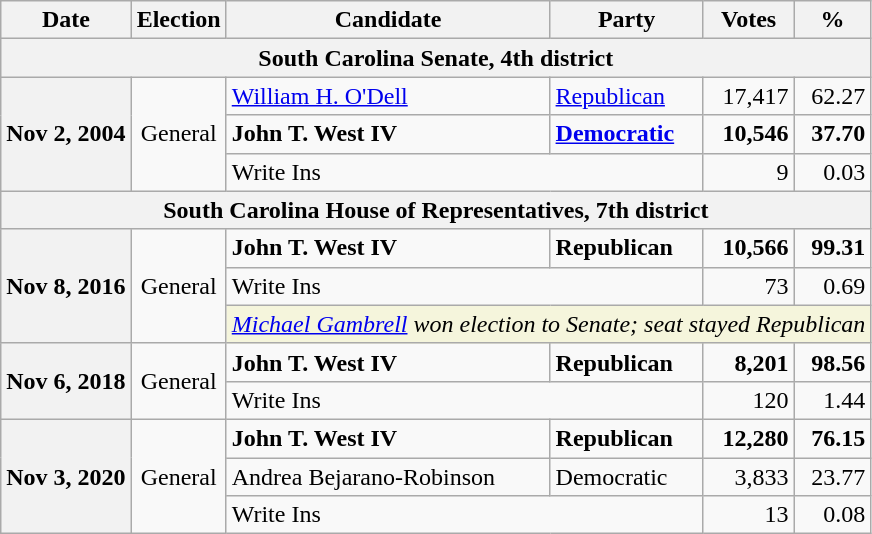<table class="wikitable">
<tr>
<th>Date</th>
<th>Election</th>
<th>Candidate</th>
<th>Party</th>
<th>Votes</th>
<th>%</th>
</tr>
<tr>
<th colspan="6">South Carolina Senate, 4th district</th>
</tr>
<tr>
<th rowspan="3">Nov 2, 2004</th>
<td rowspan="3" align="center">General</td>
<td><a href='#'>William H. O'Dell</a></td>
<td><a href='#'>Republican</a></td>
<td align="right">17,417</td>
<td align="right">62.27</td>
</tr>
<tr>
<td><strong>John T. West IV</strong></td>
<td><strong><a href='#'>Democratic</a></strong></td>
<td align="right"><strong>10,546</strong></td>
<td align="right"><strong>37.70</strong></td>
</tr>
<tr>
<td colspan="2">Write Ins</td>
<td align="right">9</td>
<td align="right">0.03</td>
</tr>
<tr>
<th colspan="6">South Carolina House of Representatives, 7th district</th>
</tr>
<tr>
<th rowspan="3">Nov 8, 2016</th>
<td rowspan="3" align="center">General</td>
<td><strong>John T. West IV</strong></td>
<td><strong>Republican</strong></td>
<td align="right"><strong>10,566</strong></td>
<td align="right"><strong>99.31</strong></td>
</tr>
<tr>
<td colspan="2">Write Ins</td>
<td align="right">73</td>
<td align="right">0.69</td>
</tr>
<tr>
<td colspan="4" style="background:Beige"><em><a href='#'>Michael Gambrell</a> won election to Senate; seat stayed Republican</em></td>
</tr>
<tr>
<th rowspan="2">Nov 6, 2018</th>
<td rowspan="2" align="center">General</td>
<td><strong>John T. West IV</strong></td>
<td><strong>Republican</strong></td>
<td align="right"><strong>8,201</strong></td>
<td align="right"><strong>98.56</strong></td>
</tr>
<tr>
<td colspan="2">Write Ins</td>
<td align="right">120</td>
<td align="right">1.44</td>
</tr>
<tr>
<th rowspan="3">Nov 3, 2020</th>
<td rowspan="3" align="center">General</td>
<td><strong>John T. West IV</strong></td>
<td><strong>Republican</strong></td>
<td align="right"><strong>12,280</strong></td>
<td align="right"><strong>76.15</strong></td>
</tr>
<tr>
<td>Andrea Bejarano-Robinson</td>
<td>Democratic</td>
<td align="right">3,833</td>
<td align="right">23.77</td>
</tr>
<tr>
<td colspan="2">Write Ins</td>
<td align="right">13</td>
<td align="right">0.08</td>
</tr>
</table>
